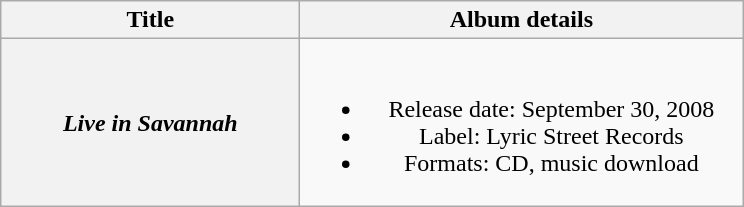<table class="wikitable plainrowheaders" style="text-align:center;">
<tr>
<th style="width:12em;">Title</th>
<th style="width:18em;">Album details</th>
</tr>
<tr>
<th scope="row"><em>Live in Savannah</em></th>
<td><br><ul><li>Release date: September 30, 2008</li><li>Label: Lyric Street Records</li><li>Formats: CD, music download</li></ul></td>
</tr>
</table>
